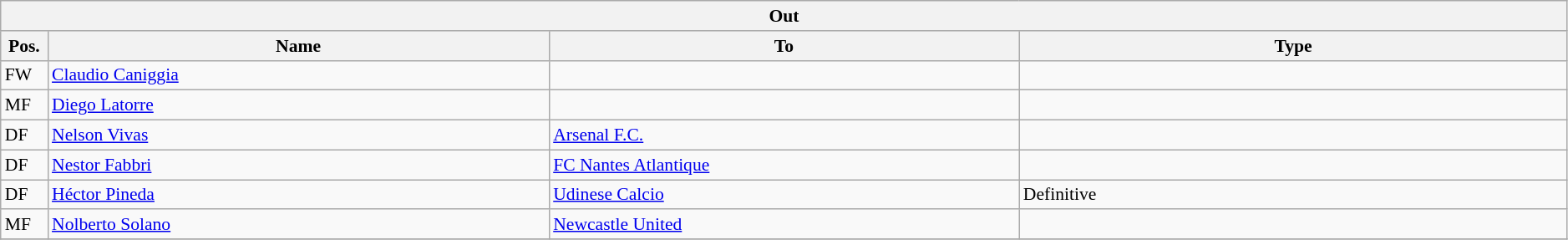<table class="wikitable" style="font-size:90%;width:99%;">
<tr>
<th colspan="4">Out</th>
</tr>
<tr>
<th width=3%>Pos.</th>
<th width=32%>Name</th>
<th width=30%>To</th>
<th width=35%>Type</th>
</tr>
<tr>
<td>FW</td>
<td><a href='#'>Claudio Caniggia</a></td>
<td></td>
<td></td>
</tr>
<tr>
<td>MF</td>
<td><a href='#'>Diego Latorre</a></td>
<td></td>
<td></td>
</tr>
<tr>
<td>DF</td>
<td><a href='#'>Nelson Vivas</a></td>
<td><a href='#'>Arsenal F.C.</a></td>
<td></td>
</tr>
<tr>
<td>DF</td>
<td><a href='#'>Nestor Fabbri</a></td>
<td><a href='#'>FC Nantes Atlantique</a></td>
<td></td>
</tr>
<tr>
<td>DF</td>
<td><a href='#'>Héctor Pineda</a></td>
<td><a href='#'>Udinese Calcio</a></td>
<td>Definitive</td>
</tr>
<tr>
<td>MF</td>
<td><a href='#'>Nolberto Solano</a></td>
<td><a href='#'>Newcastle United</a></td>
<td></td>
</tr>
<tr>
</tr>
</table>
